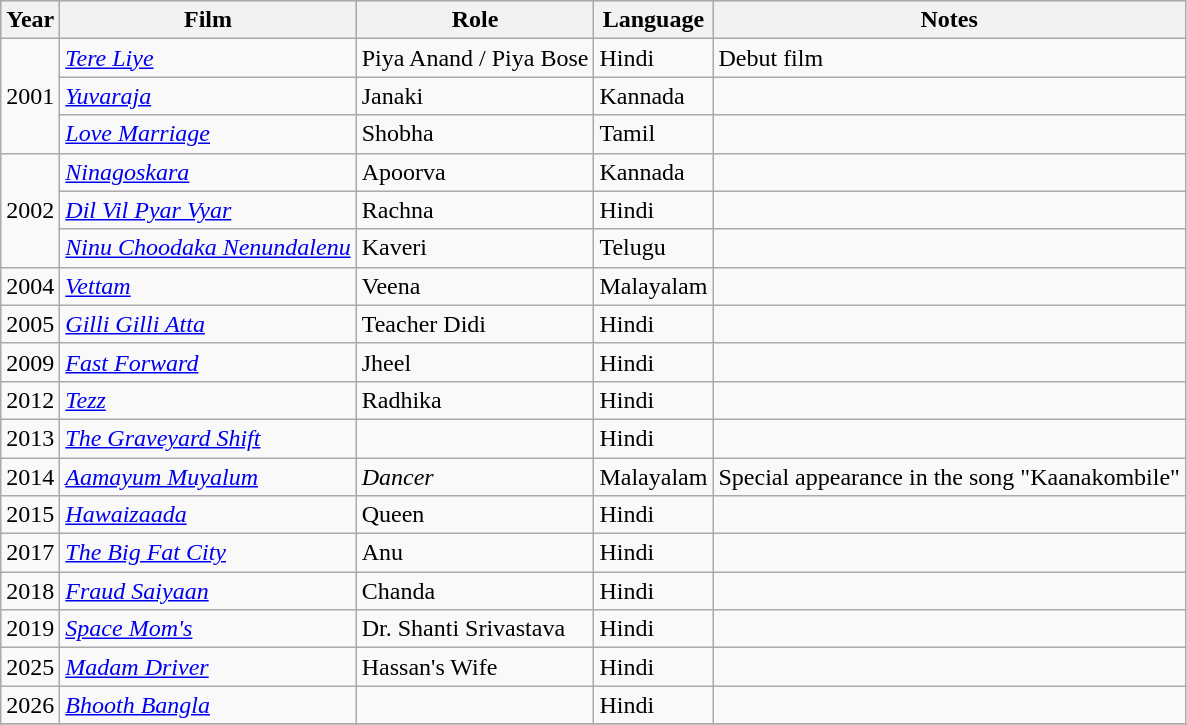<table class="wikitable sortable">
<tr style="background:#ccc; text-align:center;">
<th>Year</th>
<th>Film</th>
<th>Role</th>
<th>Language</th>
<th>Notes</th>
</tr>
<tr>
<td rowspan="3">2001</td>
<td><em><a href='#'> Tere Liye</a></em></td>
<td>Piya Anand / Piya Bose</td>
<td>Hindi</td>
<td>Debut film</td>
</tr>
<tr>
<td><em><a href='#'>Yuvaraja</a></em></td>
<td>Janaki</td>
<td>Kannada</td>
<td></td>
</tr>
<tr>
<td><em><a href='#'>Love Marriage</a></em></td>
<td>Shobha</td>
<td>Tamil</td>
<td></td>
</tr>
<tr>
<td rowspan="3">2002</td>
<td><em><a href='#'>Ninagoskara</a></em></td>
<td>Apoorva</td>
<td>Kannada</td>
<td></td>
</tr>
<tr>
<td><em><a href='#'>Dil Vil Pyar Vyar</a></em></td>
<td>Rachna</td>
<td>Hindi</td>
<td></td>
</tr>
<tr>
<td><em><a href='#'>Ninu Choodaka Nenundalenu</a></em></td>
<td>Kaveri</td>
<td>Telugu</td>
<td></td>
</tr>
<tr>
<td>2004</td>
<td><em><a href='#'>Vettam</a></em></td>
<td>Veena</td>
<td>Malayalam</td>
<td></td>
</tr>
<tr>
<td>2005</td>
<td><em><a href='#'>Gilli Gilli Atta</a></em></td>
<td>Teacher Didi</td>
<td>Hindi</td>
<td></td>
</tr>
<tr>
<td>2009</td>
<td><em><a href='#'>Fast Forward</a></em></td>
<td>Jheel</td>
<td>Hindi</td>
<td></td>
</tr>
<tr>
<td>2012</td>
<td><em><a href='#'>Tezz</a></em></td>
<td>Radhika</td>
<td>Hindi</td>
<td></td>
</tr>
<tr>
<td>2013</td>
<td><em><a href='#'>The Graveyard Shift</a></em></td>
<td></td>
<td>Hindi</td>
<td></td>
</tr>
<tr>
<td>2014</td>
<td><em><a href='#'>Aamayum Muyalum</a></em></td>
<td><em>Dancer</em></td>
<td>Malayalam</td>
<td>Special appearance in the song "Kaanakombile"</td>
</tr>
<tr>
<td>2015</td>
<td><em><a href='#'>Hawaizaada</a></em></td>
<td>Queen</td>
<td>Hindi</td>
<td></td>
</tr>
<tr>
<td>2017</td>
<td><em><a href='#'>The Big Fat City</a></em></td>
<td>Anu</td>
<td>Hindi</td>
<td></td>
</tr>
<tr>
<td>2018</td>
<td><em><a href='#'>Fraud Saiyaan</a></em></td>
<td>Chanda</td>
<td>Hindi</td>
<td></td>
</tr>
<tr>
<td>2019</td>
<td><em><a href='#'>Space Mom's</a></em></td>
<td>Dr. Shanti Srivastava</td>
<td>Hindi</td>
<td></td>
</tr>
<tr>
<td>2025</td>
<td><em><a href='#'>Madam Driver</a></em></td>
<td>Hassan's Wife</td>
<td>Hindi</td>
<td></td>
</tr>
<tr>
<td>2026</td>
<td><em><a href='#'>Bhooth Bangla</a></em></td>
<td></td>
<td>Hindi</td>
<td></td>
</tr>
<tr>
</tr>
</table>
